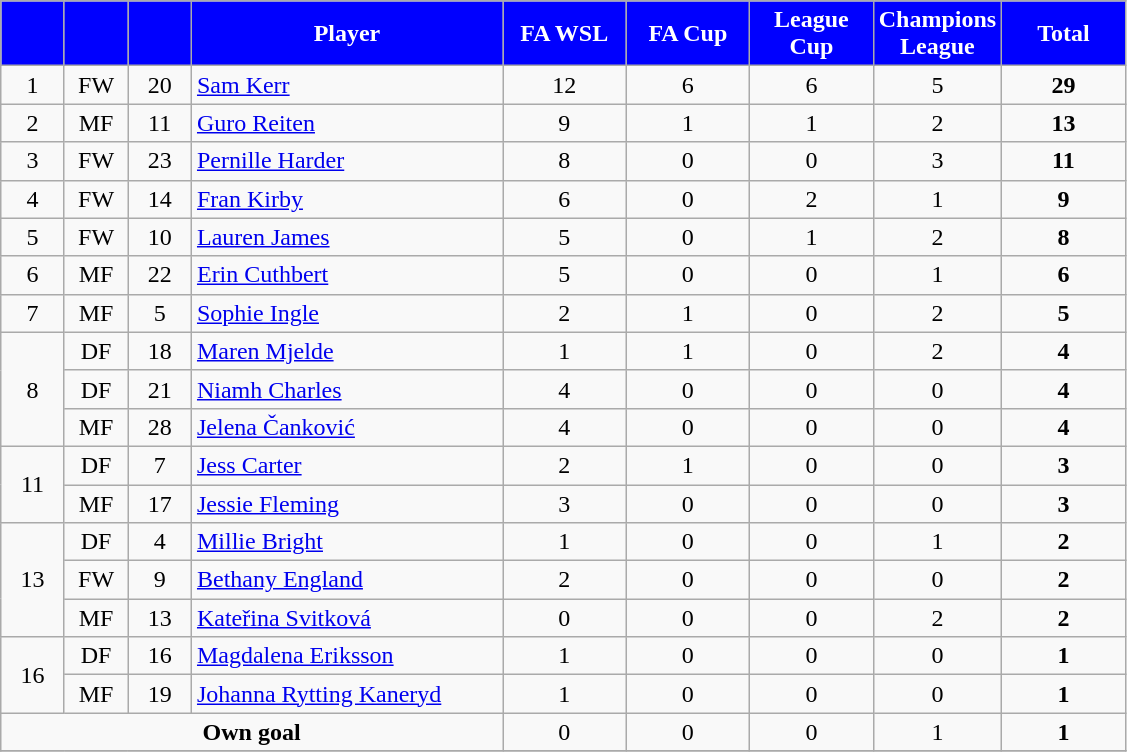<table class="wikitable" style="text-align:center;">
<tr>
<th style="background:#00f; color:white; width:35px;"></th>
<th style="background:#00f; color:white; width:35px;"></th>
<th style="background:#00f; color:white; width:35px;"></th>
<th style="background:#00f; color:white; width:200px;">Player</th>
<th style="background:#00f; color:white; width:75px;">FA WSL</th>
<th style="background:#00f; color:white; width:75px;">FA Cup</th>
<th style="background:#00f; color:white; width:75px;">League Cup</th>
<th style="background:#00f; color:white; width:75px;">Champions League</th>
<th style="background:#00f; color:white; width:75px;">Total</th>
</tr>
<tr>
<td rowspan="1">1</td>
<td>FW</td>
<td>20</td>
<td align=left> <a href='#'>Sam Kerr</a></td>
<td>12</td>
<td>6</td>
<td>6</td>
<td>5</td>
<td><strong>29</strong></td>
</tr>
<tr>
<td rowspan="1">2</td>
<td>MF</td>
<td>11</td>
<td align=left> <a href='#'>Guro Reiten</a></td>
<td>9</td>
<td>1</td>
<td>1</td>
<td>2</td>
<td><strong>13</strong></td>
</tr>
<tr>
<td rowspan="1">3</td>
<td>FW</td>
<td>23</td>
<td align=left> <a href='#'>Pernille Harder</a></td>
<td>8</td>
<td>0</td>
<td>0</td>
<td>3</td>
<td><strong>11</strong></td>
</tr>
<tr>
<td rowspan="1">4</td>
<td>FW</td>
<td>14</td>
<td align=left> <a href='#'>Fran Kirby</a></td>
<td>6</td>
<td>0</td>
<td>2</td>
<td>1</td>
<td><strong>9</strong></td>
</tr>
<tr>
<td rowspan="1">5</td>
<td>FW</td>
<td>10</td>
<td align=left> <a href='#'>Lauren James</a></td>
<td>5</td>
<td>0</td>
<td>1</td>
<td>2</td>
<td><strong>8</strong></td>
</tr>
<tr>
<td rowspan="1">6</td>
<td>MF</td>
<td>22</td>
<td align=left> <a href='#'>Erin Cuthbert</a></td>
<td>5</td>
<td>0</td>
<td>0</td>
<td>1</td>
<td><strong>6</strong></td>
</tr>
<tr>
<td rowspan="1">7</td>
<td>MF</td>
<td>5</td>
<td align=left> <a href='#'>Sophie Ingle</a></td>
<td>2</td>
<td>1</td>
<td>0</td>
<td>2</td>
<td><strong>5</strong></td>
</tr>
<tr>
<td rowspan="3">8</td>
<td>DF</td>
<td>18</td>
<td align=left> <a href='#'>Maren Mjelde</a></td>
<td>1</td>
<td>1</td>
<td>0</td>
<td>2</td>
<td><strong>4</strong></td>
</tr>
<tr>
<td>DF</td>
<td>21</td>
<td align=left> <a href='#'>Niamh Charles</a></td>
<td>4</td>
<td>0</td>
<td>0</td>
<td>0</td>
<td><strong>4</strong></td>
</tr>
<tr>
<td>MF</td>
<td>28</td>
<td align=left> <a href='#'>Jelena Čanković</a></td>
<td>4</td>
<td>0</td>
<td>0</td>
<td>0</td>
<td><strong>4</strong></td>
</tr>
<tr>
<td rowspan="2">11</td>
<td>DF</td>
<td>7</td>
<td align=left> <a href='#'>Jess Carter</a></td>
<td>2</td>
<td>1</td>
<td>0</td>
<td>0</td>
<td><strong>3</strong></td>
</tr>
<tr>
<td>MF</td>
<td>17</td>
<td align=left> <a href='#'>Jessie Fleming</a></td>
<td>3</td>
<td>0</td>
<td>0</td>
<td>0</td>
<td><strong>3</strong></td>
</tr>
<tr>
<td rowspan="3">13</td>
<td>DF</td>
<td>4</td>
<td align=left> <a href='#'>Millie Bright</a></td>
<td>1</td>
<td>0</td>
<td>0</td>
<td>1</td>
<td><strong>2</strong></td>
</tr>
<tr>
<td>FW</td>
<td>9</td>
<td align=left> <a href='#'>Bethany England</a></td>
<td>2</td>
<td>0</td>
<td>0</td>
<td>0</td>
<td><strong>2</strong></td>
</tr>
<tr>
<td>MF</td>
<td>13</td>
<td align=left> <a href='#'>Kateřina Svitková</a></td>
<td>0</td>
<td>0</td>
<td>0</td>
<td>2</td>
<td><strong>2</strong></td>
</tr>
<tr>
<td rowspan="2">16</td>
<td>DF</td>
<td>16</td>
<td align=left> <a href='#'>Magdalena Eriksson</a></td>
<td>1</td>
<td>0</td>
<td>0</td>
<td>0</td>
<td><strong>1</strong></td>
</tr>
<tr>
<td>MF</td>
<td>19</td>
<td align=left> <a href='#'>Johanna Rytting Kaneryd</a></td>
<td>1</td>
<td>0</td>
<td>0</td>
<td>0</td>
<td><strong>1</strong></td>
</tr>
<tr>
<td colspan="4"><strong>Own goal</strong></td>
<td>0</td>
<td>0</td>
<td>0</td>
<td>1</td>
<td><strong>1</strong></td>
</tr>
<tr>
</tr>
</table>
